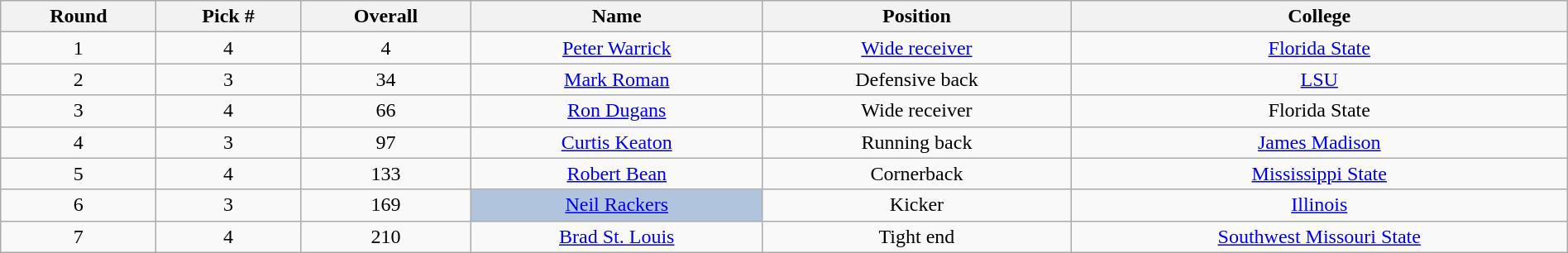<table class="wikitable sortable sortable" style="width: 100%; text-align:center">
<tr>
<th>Round</th>
<th>Pick #</th>
<th>Overall</th>
<th>Name</th>
<th>Position</th>
<th>College</th>
</tr>
<tr>
<td>1</td>
<td>4</td>
<td>4</td>
<td><a href='#'>Peter Warrick</a></td>
<td><a href='#'>Wide receiver</a></td>
<td><a href='#'>Florida State</a></td>
</tr>
<tr>
<td>2</td>
<td>3</td>
<td>34</td>
<td><a href='#'>Mark Roman</a></td>
<td>Defensive back</td>
<td><a href='#'>LSU</a></td>
</tr>
<tr>
<td>3</td>
<td>4</td>
<td>66</td>
<td><a href='#'>Ron Dugans</a></td>
<td>Wide receiver</td>
<td>Florida State</td>
</tr>
<tr>
<td>4</td>
<td>3</td>
<td>97</td>
<td><a href='#'>Curtis Keaton</a></td>
<td>Running back</td>
<td><a href='#'>James Madison</a></td>
</tr>
<tr>
<td>5</td>
<td>4</td>
<td>133</td>
<td><a href='#'>Robert Bean</a></td>
<td>Cornerback</td>
<td><a href='#'>Mississippi State</a></td>
</tr>
<tr>
<td>6</td>
<td>3</td>
<td>169</td>
<td bgcolor=lightsteelblue><a href='#'>Neil Rackers</a></td>
<td>Kicker</td>
<td><a href='#'>Illinois</a></td>
</tr>
<tr>
<td>7</td>
<td>4</td>
<td>210</td>
<td><a href='#'>Brad St. Louis</a></td>
<td>Tight end</td>
<td><a href='#'>Southwest Missouri State</a></td>
</tr>
</table>
